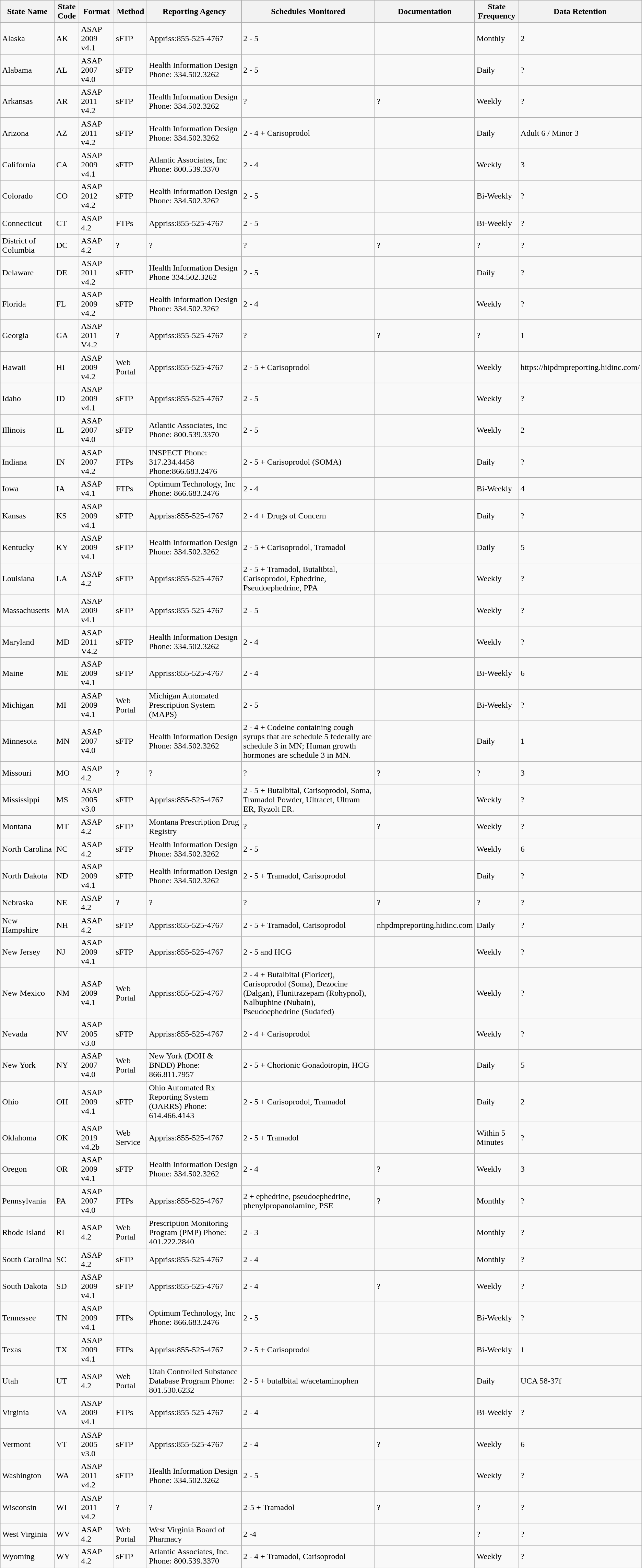<table class="wikitable sortable">
<tr>
<th>State Name</th>
<th>State Code</th>
<th>Format</th>
<th>Method</th>
<th>Reporting Agency</th>
<th>Schedules Monitored</th>
<th>Documentation</th>
<th>State Frequency</th>
<th>Data Retention</th>
</tr>
<tr>
<td>Alaska</td>
<td>AK</td>
<td>ASAP 2009 v4.1</td>
<td>sFTP</td>
<td>Appriss:855-525-4767</td>
<td>2 - 5</td>
<td></td>
<td>Monthly</td>
<td>2 </td>
</tr>
<tr>
<td>Alabama</td>
<td>AL</td>
<td>ASAP 2007 v4.0</td>
<td>sFTP</td>
<td>Health Information Design Phone: 334.502.3262</td>
<td>2 - 5</td>
<td></td>
<td>Daily</td>
<td>?</td>
</tr>
<tr>
<td>Arkansas</td>
<td>AR</td>
<td>ASAP 2011 v4.2</td>
<td>sFTP</td>
<td>Health Information Design Phone: 334.502.3262</td>
<td>?</td>
<td>?</td>
<td>Weekly</td>
<td>?</td>
</tr>
<tr>
<td>Arizona</td>
<td>AZ</td>
<td>ASAP 2011 v4.2</td>
<td>sFTP</td>
<td>Health Information Design Phone: 334.502.3262</td>
<td>2 - 4 + Carisoprodol</td>
<td></td>
<td>Daily</td>
<td>Adult 6 / Minor 3 </td>
</tr>
<tr>
<td>California</td>
<td>CA</td>
<td>ASAP 2009 v4.1</td>
<td>sFTP</td>
<td>Atlantic Associates, Inc Phone: 800.539.3370</td>
<td>2 - 4</td>
<td></td>
<td>Weekly</td>
<td>3 </td>
</tr>
<tr>
<td>Colorado</td>
<td>CO</td>
<td>ASAP 2012 v4.2</td>
<td>sFTP</td>
<td>Health Information Design Phone: 334.502.3262</td>
<td>2 - 5</td>
<td></td>
<td>Bi-Weekly</td>
<td>?</td>
</tr>
<tr>
<td>Connecticut</td>
<td>CT</td>
<td>ASAP 4.2</td>
<td>FTPs</td>
<td>Appriss:855-525-4767</td>
<td>2 - 5</td>
<td></td>
<td>Bi-Weekly</td>
<td>?</td>
</tr>
<tr>
<td>District of Columbia</td>
<td>DC</td>
<td>ASAP 4.2</td>
<td>?</td>
<td>?</td>
<td>?</td>
<td>?</td>
<td>?</td>
<td>?</td>
</tr>
<tr>
<td>Delaware</td>
<td>DE</td>
<td>ASAP 2011 v4.2</td>
<td>sFTP</td>
<td>Health Information Design Phone 334.502.3262</td>
<td>2 - 5</td>
<td></td>
<td>Daily</td>
<td>?</td>
</tr>
<tr>
<td>Florida</td>
<td>FL</td>
<td>ASAP 2009 v4.2</td>
<td>sFTP</td>
<td>Health Information Design Phone: 334.502.3262</td>
<td>2 - 4</td>
<td></td>
<td>Weekly</td>
<td>?</td>
</tr>
<tr>
<td>Georgia</td>
<td>GA</td>
<td>ASAP 2011 V4.2</td>
<td>?</td>
<td>Appriss:855-525-4767</td>
<td>?</td>
<td>?</td>
<td>?</td>
<td>1 </td>
</tr>
<tr>
<td>Hawaii</td>
<td>HI</td>
<td>ASAP 2009 v4.2</td>
<td>Web Portal</td>
<td>Appriss:855-525-4767</td>
<td>2 - 5 + Carisoprodol</td>
<td></td>
<td>Weekly</td>
<td>https://hipdmpreporting.hidinc.com/</td>
</tr>
<tr>
<td>Idaho</td>
<td>ID</td>
<td>ASAP 2009 v4.1</td>
<td>sFTP</td>
<td>Appriss:855-525-4767</td>
<td>2 - 5</td>
<td></td>
<td>Weekly</td>
<td>?</td>
</tr>
<tr>
<td>Illinois</td>
<td>IL</td>
<td>ASAP 2007 v4.0</td>
<td>sFTP</td>
<td>Atlantic Associates, Inc Phone: 800.539.3370</td>
<td>2 - 5</td>
<td></td>
<td>Weekly</td>
<td>2 </td>
</tr>
<tr>
<td>Indiana</td>
<td>IN</td>
<td>ASAP 2007 v4.2</td>
<td>FTPs</td>
<td>INSPECT Phone: 317.234.4458 Phone:866.683.2476</td>
<td>2 - 5 + Carisoprodol (SOMA)</td>
<td></td>
<td>Daily</td>
<td>?</td>
</tr>
<tr>
<td>Iowa</td>
<td>IA</td>
<td>ASAP v4.1</td>
<td>FTPs</td>
<td>Optimum Technology, Inc Phone: 866.683.2476</td>
<td>2 - 4</td>
<td></td>
<td>Bi-Weekly</td>
<td>4 </td>
</tr>
<tr>
<td>Kansas</td>
<td>KS</td>
<td>ASAP 2009 v4.1</td>
<td>sFTP</td>
<td>Appriss:855-525-4767</td>
<td>2 - 4 + Drugs of Concern</td>
<td></td>
<td>Daily</td>
<td>?</td>
</tr>
<tr>
<td>Kentucky</td>
<td>KY</td>
<td>ASAP 2009 v4.1</td>
<td>sFTP</td>
<td>Health Information Design Phone: 334.502.3262</td>
<td>2 - 5 + Carisoprodol, Tramadol</td>
<td></td>
<td>Daily</td>
<td>5 </td>
</tr>
<tr>
<td>Louisiana</td>
<td>LA</td>
<td>ASAP 4.2</td>
<td>sFTP</td>
<td>Appriss:855-525-4767</td>
<td>2 - 5 + Tramadol, Butalibtal, Carisoprodol, Ephedrine, Pseudoephedrine, PPA</td>
<td></td>
<td>Weekly</td>
<td>?</td>
</tr>
<tr>
<td>Massachusetts</td>
<td>MA</td>
<td>ASAP 2009 v4.1</td>
<td>sFTP</td>
<td>Appriss:855-525-4767</td>
<td>2 - 5</td>
<td></td>
<td>Weekly</td>
<td>?</td>
</tr>
<tr>
<td>Maryland</td>
<td>MD</td>
<td>ASAP 2011 V4.2</td>
<td>sFTP</td>
<td>Health Information Design Phone: 334.502.3262</td>
<td>2 - 4</td>
<td></td>
<td>Weekly</td>
<td>?</td>
</tr>
<tr>
<td>Maine</td>
<td>ME</td>
<td>ASAP 2009 v4.1</td>
<td>sFTP</td>
<td>Appriss:855-525-4767</td>
<td>2 - 4</td>
<td></td>
<td>Bi-Weekly</td>
<td>6 </td>
</tr>
<tr>
<td>Michigan</td>
<td>MI</td>
<td>ASAP 2009 v4.1</td>
<td>Web Portal</td>
<td>Michigan Automated Prescription System (MAPS) </td>
<td>2 - 5</td>
<td></td>
<td>Bi-Weekly</td>
<td>?</td>
</tr>
<tr>
<td>Minnesota</td>
<td>MN</td>
<td>ASAP 2007 v4.0</td>
<td>sFTP</td>
<td>Health Information Design Phone: 334.502.3262</td>
<td>2 - 4 + Codeine containing cough syrups that are schedule 5 federally are schedule 3 in MN; Human growth hormones are schedule 3 in MN.</td>
<td></td>
<td>Daily</td>
<td>1 </td>
</tr>
<tr>
<td>Missouri</td>
<td>MO</td>
<td>ASAP 4.2</td>
<td>?</td>
<td>?</td>
<td>?</td>
<td>?</td>
<td>?</td>
<td>3 </td>
</tr>
<tr>
<td>Mississippi</td>
<td>MS</td>
<td>ASAP 2005 v3.0</td>
<td>sFTP</td>
<td>Appriss:855-525-4767</td>
<td>2 - 5 + Butalbital, Carisoprodol, Soma, Tramadol Powder, Ultracet, Ultram ER, Ryzolt ER.</td>
<td></td>
<td>Weekly</td>
<td>?</td>
</tr>
<tr>
<td>Montana</td>
<td>MT</td>
<td>ASAP 4.2</td>
<td>sFTP</td>
<td>Montana Prescription Drug Registry </td>
<td>?</td>
<td>?</td>
<td>Weekly</td>
<td>?</td>
</tr>
<tr>
<td>North Carolina</td>
<td>NC</td>
<td>ASAP 4.2</td>
<td>sFTP</td>
<td>Health Information Design Phone: 334.502.3262</td>
<td>2 - 5</td>
<td></td>
<td>Weekly</td>
<td>6 </td>
</tr>
<tr>
<td>North Dakota</td>
<td>ND</td>
<td>ASAP 2009 v4.1</td>
<td>sFTP</td>
<td>Health Information Design Phone: 334.502.3262</td>
<td>2 - 5 + Tramadol, Carisoprodol</td>
<td></td>
<td>Daily</td>
<td>?</td>
</tr>
<tr>
<td>Nebraska</td>
<td>NE</td>
<td>ASAP 4.2</td>
<td>?</td>
<td>?</td>
<td>?</td>
<td>?</td>
<td>?</td>
<td>?</td>
</tr>
<tr>
<td>New Hampshire</td>
<td>NH</td>
<td>ASAP 4.2</td>
<td>sFTP</td>
<td>Appriss:855-525-4767</td>
<td>2 - 5 + Tramadol, Carisoprodol</td>
<td>nhpdmpreporting.hidinc.com</td>
<td>Daily</td>
<td>?</td>
</tr>
<tr>
<td>New Jersey</td>
<td>NJ</td>
<td>ASAP 2009 v4.1</td>
<td>sFTP</td>
<td>Appriss:855-525-4767</td>
<td>2 - 5 and HCG</td>
<td></td>
<td>Weekly</td>
<td>?</td>
</tr>
<tr>
<td>New Mexico</td>
<td>NM</td>
<td>ASAP 2009 v4.1</td>
<td>Web Portal</td>
<td>Appriss:855-525-4767</td>
<td>2 - 4 + Butalbital (Fioricet), Carisoprodol (Soma), Dezocine (Dalgan), Flunitrazepam (Rohypnol), Nalbuphine (Nubain), Pseudoephedrine (Sudafed)</td>
<td></td>
<td>Weekly</td>
<td>?</td>
</tr>
<tr>
<td>Nevada</td>
<td>NV</td>
<td>ASAP 2005 v3.0</td>
<td>sFTP</td>
<td>Appriss:855-525-4767</td>
<td>2 - 4 + Carisoprodol</td>
<td></td>
<td>Weekly</td>
<td>?</td>
</tr>
<tr>
<td>New York</td>
<td>NY</td>
<td>ASAP 2007 v4.0</td>
<td>Web Portal</td>
<td>New York (DOH & BNDD) Phone: 866.811.7957</td>
<td>2 - 5 + Chorionic Gonadotropin, HCG</td>
<td></td>
<td>Daily</td>
<td>5 </td>
</tr>
<tr>
<td>Ohio</td>
<td>OH</td>
<td>ASAP 2009 v4.1</td>
<td>sFTP</td>
<td>Ohio Automated Rx Reporting System (OARRS) Phone: 614.466.4143</td>
<td>2 - 5 + Carisoprodol, Tramadol</td>
<td></td>
<td>Daily</td>
<td>2 </td>
</tr>
<tr>
<td>Oklahoma</td>
<td>OK</td>
<td>ASAP 2019 v4.2b</td>
<td>Web Service</td>
<td>Appriss:855-525-4767</td>
<td>2 - 5 + Tramadol</td>
<td></td>
<td>Within 5 Minutes</td>
<td>?</td>
</tr>
<tr>
<td>Oregon</td>
<td>OR</td>
<td>ASAP 2009 v4.1</td>
<td>sFTP</td>
<td>Health Information Design Phone: 334.502.3262</td>
<td>2 - 4</td>
<td>?</td>
<td>Weekly</td>
<td>3 </td>
</tr>
<tr>
<td>Pennsylvania</td>
<td>PA</td>
<td>ASAP 2007 v4.0</td>
<td>FTPs</td>
<td>Appriss:855-525-4767</td>
<td>2 + ephedrine, pseudoephedrine, phenylpropanolamine, PSE</td>
<td>?</td>
<td>Monthly</td>
<td>?</td>
</tr>
<tr>
<td>Rhode Island</td>
<td>RI</td>
<td>ASAP 4.2</td>
<td>Web Portal</td>
<td>Prescription Monitoring Program (PMP) Phone: 401.222.2840</td>
<td>2 - 3</td>
<td></td>
<td>Monthly</td>
<td>?</td>
</tr>
<tr>
<td>South Carolina</td>
<td>SC</td>
<td>ASAP 4.2</td>
<td>sFTP</td>
<td>Appriss:855-525-4767</td>
<td>2 - 4</td>
<td></td>
<td>Monthly</td>
<td>?</td>
</tr>
<tr>
<td>South Dakota</td>
<td>SD</td>
<td>ASAP 2009 v4.1</td>
<td>sFTP</td>
<td>Appriss:855-525-4767</td>
<td>2 - 4</td>
<td>?</td>
<td>Weekly</td>
<td>?</td>
</tr>
<tr>
<td>Tennessee</td>
<td>TN</td>
<td>ASAP 2009 v4.1</td>
<td>FTPs</td>
<td>Optimum Technology, Inc Phone: 866.683.2476</td>
<td>2 - 5</td>
<td></td>
<td>Bi-Weekly</td>
<td>?</td>
</tr>
<tr>
<td>Texas</td>
<td>TX</td>
<td>ASAP 2009 v4.1</td>
<td>FTPs</td>
<td>Appriss:855-525-4767</td>
<td>2 - 5 + Carisoprodol</td>
<td></td>
<td>Bi-Weekly</td>
<td>1 </td>
</tr>
<tr>
<td>Utah</td>
<td>UT</td>
<td>ASAP 4.2</td>
<td>Web Portal</td>
<td>Utah Controlled Substance Database Program Phone: 801.530.6232</td>
<td>2 - 5 + butalbital w/acetaminophen</td>
<td></td>
<td>Daily</td>
<td>UCA 58-37f</td>
</tr>
<tr>
<td>Virginia</td>
<td>VA</td>
<td>ASAP 2009 v4.1</td>
<td>FTPs</td>
<td>Appriss:855-525-4767</td>
<td>2 - 4</td>
<td></td>
<td>Bi-Weekly</td>
<td>?</td>
</tr>
<tr>
<td>Vermont</td>
<td>VT</td>
<td>ASAP 2005 v3.0</td>
<td>sFTP</td>
<td>Appriss:855-525-4767</td>
<td>2 - 4</td>
<td>?</td>
<td>Weekly</td>
<td>6 </td>
</tr>
<tr>
<td>Washington</td>
<td>WA</td>
<td>ASAP 2011 v4.2</td>
<td>sFTP</td>
<td>Health Information Design Phone: 334.502.3262</td>
<td>2 - 5</td>
<td></td>
<td>Weekly</td>
<td>?</td>
</tr>
<tr>
<td>Wisconsin</td>
<td>WI</td>
<td>ASAP 2011 v4.2</td>
<td>?</td>
<td>?</td>
<td>2-5 + Tramadol</td>
<td>?</td>
<td>?</td>
<td>?</td>
</tr>
<tr>
<td>West Virginia</td>
<td>WV</td>
<td>ASAP 4.2</td>
<td>Web Portal</td>
<td>West Virginia Board of Pharmacy</td>
<td>2 -4</td>
<td></td>
<td>?</td>
<td>?</td>
</tr>
<tr>
<td>Wyoming</td>
<td>WY</td>
<td>ASAP 4.2</td>
<td>sFTP</td>
<td>Atlantic Associates, Inc. Phone: 800.539.3370</td>
<td>2 - 4 + Tramadol, Carisoprodol</td>
<td></td>
<td>Weekly</td>
<td>?</td>
</tr>
</table>
